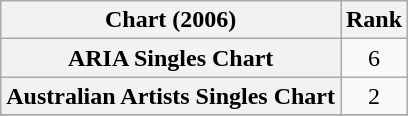<table class="wikitable sortable plainrowheaders">
<tr>
<th scope="col">Chart (2006)</th>
<th scope="col">Rank</th>
</tr>
<tr>
<th scope="row">ARIA Singles Chart</th>
<td style="text-align:center;">6</td>
</tr>
<tr>
<th scope="row">Australian Artists Singles Chart</th>
<td style="text-align:center;">2</td>
</tr>
<tr>
</tr>
</table>
